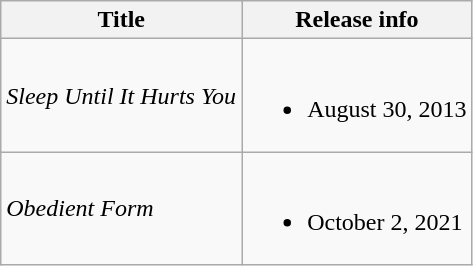<table class="wikitable">
<tr>
<th>Title</th>
<th>Release info</th>
</tr>
<tr>
<td><em>Sleep Until It Hurts You</em></td>
<td><br><ul><li>August 30, 2013</li></ul></td>
</tr>
<tr>
<td><em>Obedient Form</em></td>
<td><br><ul><li>October 2, 2021</li></ul></td>
</tr>
</table>
